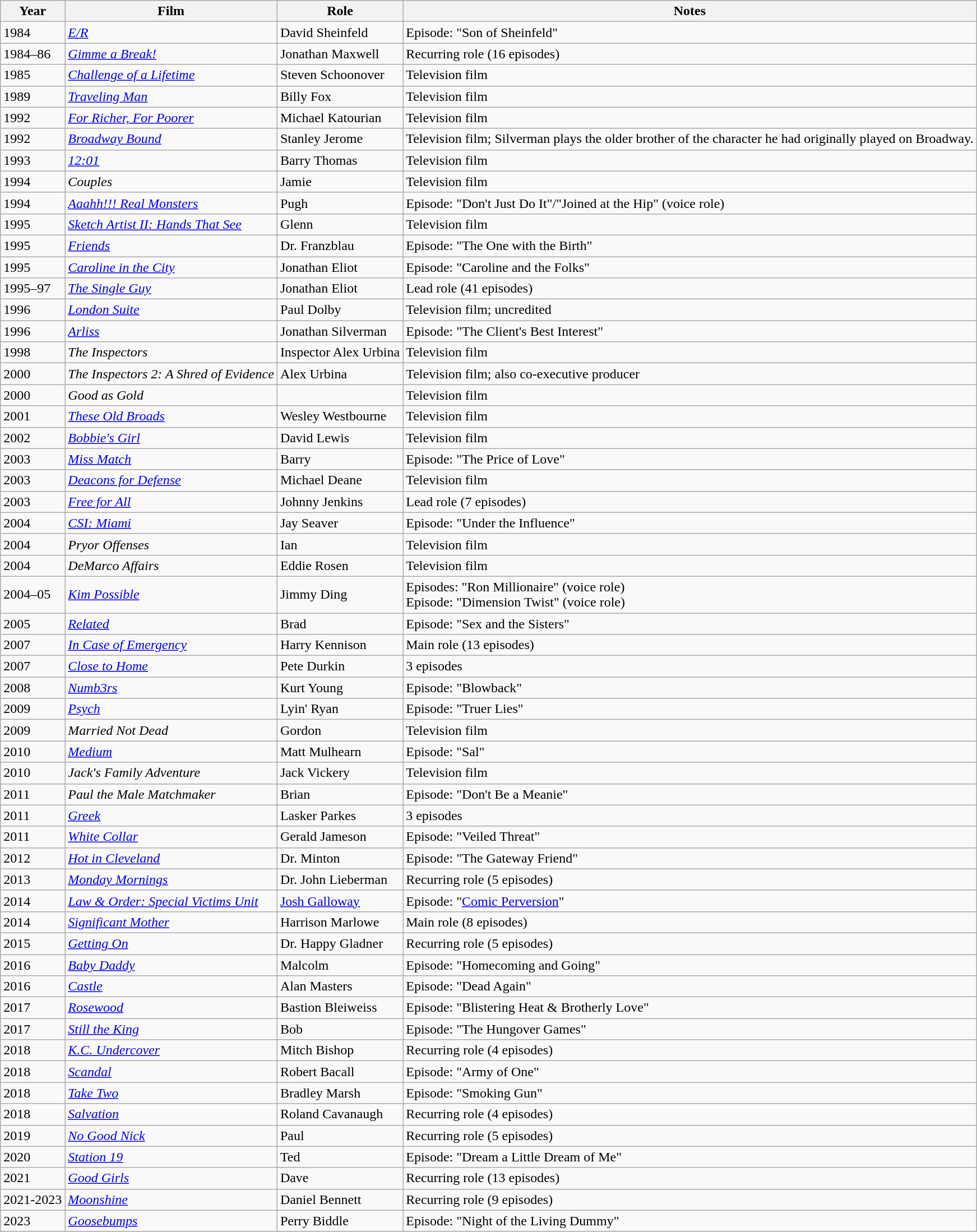<table class="wikitable">
<tr>
<th>Year</th>
<th>Film</th>
<th>Role</th>
<th>Notes</th>
</tr>
<tr>
<td>1984</td>
<td><em><a href='#'>E/R</a></em></td>
<td>David Sheinfeld</td>
<td>Episode: "Son of Sheinfeld"</td>
</tr>
<tr>
<td>1984–86</td>
<td><em><a href='#'>Gimme a Break!</a></em></td>
<td>Jonathan Maxwell</td>
<td>Recurring role (16 episodes)</td>
</tr>
<tr>
<td>1985</td>
<td><em><a href='#'>Challenge of a Lifetime</a></em></td>
<td>Steven Schoonover</td>
<td>Television film</td>
</tr>
<tr>
<td>1989</td>
<td><em><a href='#'>Traveling Man</a></em></td>
<td>Billy Fox</td>
<td>Television film</td>
</tr>
<tr>
<td>1992</td>
<td><em><a href='#'>For Richer, For Poorer</a></em></td>
<td>Michael Katourian</td>
<td>Television film</td>
</tr>
<tr>
<td>1992</td>
<td><em><a href='#'>Broadway Bound</a></em></td>
<td>Stanley Jerome</td>
<td>Television film; Silverman plays the older brother of the character he had originally played on Broadway.</td>
</tr>
<tr>
<td>1993</td>
<td><em><a href='#'>12:01</a></em></td>
<td>Barry Thomas</td>
<td>Television film</td>
</tr>
<tr>
<td>1994</td>
<td><em>Couples</em></td>
<td>Jamie</td>
<td>Television film</td>
</tr>
<tr>
<td>1994</td>
<td><em><a href='#'>Aaahh!!! Real Monsters</a></em></td>
<td>Pugh</td>
<td>Episode: "Don't Just Do It"/"Joined at the Hip" (voice role)</td>
</tr>
<tr>
<td>1995</td>
<td><em><a href='#'>Sketch Artist II: Hands That See</a></em></td>
<td>Glenn</td>
<td>Television film</td>
</tr>
<tr>
<td>1995</td>
<td><em><a href='#'>Friends</a></em></td>
<td>Dr. Franzblau</td>
<td>Episode: "The One with the Birth"</td>
</tr>
<tr>
<td>1995</td>
<td><em><a href='#'>Caroline in the City</a></em></td>
<td>Jonathan Eliot</td>
<td>Episode: "Caroline and the Folks"</td>
</tr>
<tr>
<td>1995–97</td>
<td><em><a href='#'>The Single Guy</a></em></td>
<td>Jonathan Eliot</td>
<td>Lead role (41 episodes)</td>
</tr>
<tr>
<td>1996</td>
<td><em><a href='#'>London Suite</a></em></td>
<td>Paul Dolby</td>
<td>Television film; uncredited</td>
</tr>
<tr>
<td>1996</td>
<td><em><a href='#'>Arliss</a></em></td>
<td>Jonathan Silverman</td>
<td>Episode: "The Client's Best Interest"</td>
</tr>
<tr>
<td>1998</td>
<td><em>The Inspectors</em></td>
<td>Inspector Alex Urbina</td>
<td>Television film</td>
</tr>
<tr>
<td>2000</td>
<td><em>The Inspectors 2: A Shred of Evidence</em></td>
<td>Alex Urbina</td>
<td>Television film; also co-executive producer</td>
</tr>
<tr>
<td>2000</td>
<td><em>Good as Gold</em></td>
<td></td>
<td>Television film</td>
</tr>
<tr>
<td>2001</td>
<td><em><a href='#'>These Old Broads</a></em></td>
<td>Wesley Westbourne</td>
<td>Television film</td>
</tr>
<tr>
<td>2002</td>
<td><em><a href='#'>Bobbie's Girl</a></em></td>
<td>David Lewis</td>
<td>Television film</td>
</tr>
<tr>
<td>2003</td>
<td><em><a href='#'>Miss Match</a></em></td>
<td>Barry</td>
<td>Episode: "The Price of Love"</td>
</tr>
<tr>
<td>2003</td>
<td><em><a href='#'>Deacons for Defense</a></em></td>
<td>Michael Deane</td>
<td>Television film</td>
</tr>
<tr>
<td>2003</td>
<td><em><a href='#'>Free for All</a></em></td>
<td>Johnny Jenkins</td>
<td>Lead role (7 episodes)</td>
</tr>
<tr>
<td>2004</td>
<td><em><a href='#'>CSI: Miami</a></em></td>
<td>Jay Seaver</td>
<td>Episode: "Under the Influence"</td>
</tr>
<tr>
<td>2004</td>
<td><em>Pryor Offenses</em></td>
<td>Ian</td>
<td>Television film</td>
</tr>
<tr>
<td>2004</td>
<td><em>DeMarco Affairs</em></td>
<td>Eddie Rosen</td>
<td>Television film</td>
</tr>
<tr>
<td>2004–05</td>
<td><em><a href='#'>Kim Possible</a></em></td>
<td>Jimmy Ding</td>
<td>Episodes: "Ron Millionaire" (voice role)<br>Episode: "Dimension Twist" (voice role)</td>
</tr>
<tr>
<td>2005</td>
<td><em><a href='#'>Related</a></em></td>
<td>Brad</td>
<td>Episode: "Sex and the Sisters"</td>
</tr>
<tr>
<td>2007</td>
<td><em><a href='#'>In Case of Emergency</a></em></td>
<td>Harry Kennison</td>
<td>Main role (13 episodes)</td>
</tr>
<tr>
<td>2007</td>
<td><em><a href='#'>Close to Home</a></em></td>
<td>Pete Durkin</td>
<td>3 episodes</td>
</tr>
<tr>
<td>2008</td>
<td><em><a href='#'>Numb3rs</a></em></td>
<td>Kurt Young</td>
<td>Episode: "Blowback"</td>
</tr>
<tr>
<td>2009</td>
<td><em><a href='#'>Psych</a></em></td>
<td>Lyin' Ryan</td>
<td>Episode: "Truer Lies"</td>
</tr>
<tr>
<td>2009</td>
<td><em>Married Not Dead</em></td>
<td>Gordon</td>
<td>Television film</td>
</tr>
<tr>
<td>2010</td>
<td><em><a href='#'>Medium</a></em></td>
<td>Matt Mulhearn</td>
<td>Episode: "Sal"</td>
</tr>
<tr>
<td>2010</td>
<td><em>Jack's Family Adventure</em></td>
<td>Jack Vickery</td>
<td>Television film</td>
</tr>
<tr>
<td>2011</td>
<td><em>Paul the Male Matchmaker</em></td>
<td>Brian</td>
<td>Episode: "Don't Be a Meanie"</td>
</tr>
<tr>
<td>2011</td>
<td><em><a href='#'>Greek</a></em></td>
<td>Lasker Parkes</td>
<td>3 episodes</td>
</tr>
<tr>
<td>2011</td>
<td><em><a href='#'>White Collar</a></em></td>
<td>Gerald Jameson</td>
<td>Episode: "Veiled Threat"</td>
</tr>
<tr>
<td>2012</td>
<td><em><a href='#'>Hot in Cleveland</a></em></td>
<td>Dr. Minton</td>
<td>Episode: "The Gateway Friend"</td>
</tr>
<tr>
<td>2013</td>
<td><em><a href='#'>Monday Mornings</a></em></td>
<td>Dr. John Lieberman</td>
<td>Recurring role (5 episodes)</td>
</tr>
<tr>
<td>2014</td>
<td><em><a href='#'>Law & Order: Special Victims Unit</a></em></td>
<td><a href='#'>Josh Galloway</a></td>
<td>Episode: "<a href='#'>Comic Perversion</a>"</td>
</tr>
<tr>
<td>2014</td>
<td><em><a href='#'>Significant Mother</a></em></td>
<td>Harrison Marlowe</td>
<td>Main role (8 episodes)</td>
</tr>
<tr>
<td>2015</td>
<td><em><a href='#'>Getting On</a></em></td>
<td>Dr. Happy Gladner</td>
<td>Recurring role (5 episodes)</td>
</tr>
<tr>
<td>2016</td>
<td><em><a href='#'>Baby Daddy</a></em></td>
<td>Malcolm</td>
<td>Episode: "Homecoming and Going"</td>
</tr>
<tr>
<td>2016</td>
<td><em><a href='#'>Castle</a></em></td>
<td>Alan Masters</td>
<td>Episode: "Dead Again"</td>
</tr>
<tr>
<td>2017</td>
<td><em><a href='#'>Rosewood</a></em></td>
<td>Bastion Bleiweiss</td>
<td>Episode: "Blistering Heat & Brotherly Love"</td>
</tr>
<tr>
<td>2017</td>
<td><em><a href='#'>Still the King</a></em></td>
<td>Bob</td>
<td>Episode: "The Hungover Games"</td>
</tr>
<tr>
<td>2018</td>
<td><em><a href='#'>K.C. Undercover</a></em></td>
<td>Mitch Bishop</td>
<td>Recurring role (4 episodes)</td>
</tr>
<tr>
<td>2018</td>
<td><em><a href='#'>Scandal</a></em></td>
<td>Robert Bacall</td>
<td>Episode: "Army of One"</td>
</tr>
<tr>
<td>2018</td>
<td><em><a href='#'>Take Two</a></em></td>
<td>Bradley Marsh</td>
<td>Episode: "Smoking Gun"</td>
</tr>
<tr>
<td>2018</td>
<td><em><a href='#'>Salvation</a></em></td>
<td>Roland Cavanaugh</td>
<td>Recurring role (4 episodes)</td>
</tr>
<tr>
<td>2019</td>
<td><em><a href='#'>No Good Nick</a></em></td>
<td>Paul</td>
<td>Recurring role (5 episodes)</td>
</tr>
<tr>
<td>2020</td>
<td><em><a href='#'>Station 19</a></em></td>
<td>Ted</td>
<td>Episode: "Dream a Little Dream of Me"</td>
</tr>
<tr>
<td>2021</td>
<td><em><a href='#'>Good Girls</a></em></td>
<td>Dave</td>
<td>Recurring role (13 episodes)</td>
</tr>
<tr>
<td>2021-2023</td>
<td><em><a href='#'>Moonshine</a></em></td>
<td>Daniel Bennett</td>
<td>Recurring role (9 episodes)</td>
</tr>
<tr>
<td>2023</td>
<td><a href='#'><em>Goosebumps</em></a></td>
<td>Perry Biddle</td>
<td>Episode: "Night of the Living Dummy"</td>
</tr>
</table>
